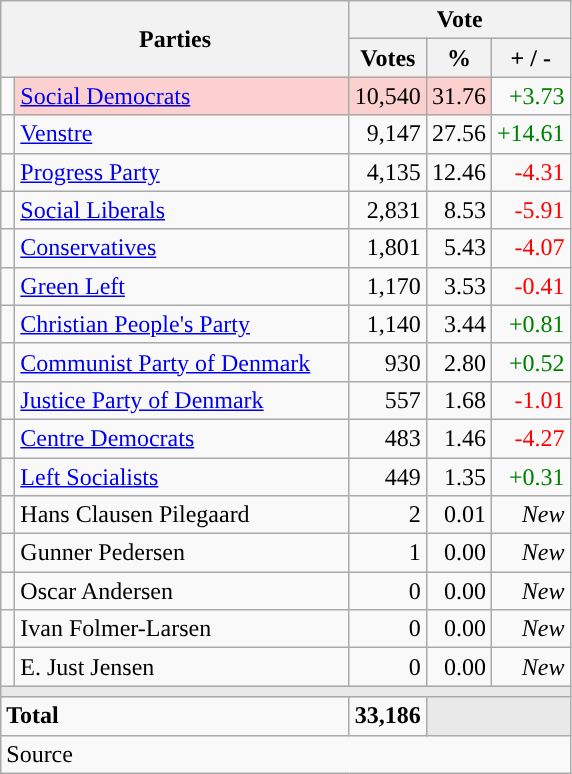<table class="wikitable" style="text-align:right;">
<tr>
<th style="text-align:centre;" rowspan="2" colspan="2" width="225">Parties</th>
<th colspan="3">Vote</th>
</tr>
<tr>
<th width="15">Votes</th>
<th width="15">%</th>
<th width="15">+ / -</th>
</tr>
<tr>
<td width="2" style="color:inherit;background:"></td>
<td bgcolor=#fbd0ce  align="left"><a href='#'>Social Democrats</a></td>
<td bgcolor=#fbd0ce>10,540</td>
<td bgcolor=#fbd0ce>31.76</td>
<td style=color:green;>+3.73</td>
</tr>
<tr>
<td width="2" style="color:inherit;background:"></td>
<td align="left"><a href='#'>Venstre</a></td>
<td>9,147</td>
<td>27.56</td>
<td style=color:green;>+14.61</td>
</tr>
<tr>
<td width="2" style="color:inherit;background:"></td>
<td align="left"><a href='#'>Progress Party</a></td>
<td>4,135</td>
<td>12.46</td>
<td style=color:red;>-4.31</td>
</tr>
<tr>
<td width="2" style="color:inherit;background:"></td>
<td align="left"><a href='#'>Social Liberals</a></td>
<td>2,831</td>
<td>8.53</td>
<td style=color:red;>-5.91</td>
</tr>
<tr>
<td width="2" style="color:inherit;background:"></td>
<td align="left"><a href='#'>Conservatives</a></td>
<td>1,801</td>
<td>5.43</td>
<td style=color:red;>-4.07</td>
</tr>
<tr>
<td width="2" style="color:inherit;background:"></td>
<td align="left"><a href='#'>Green Left</a></td>
<td>1,170</td>
<td>3.53</td>
<td style=color:red;>-0.41</td>
</tr>
<tr>
<td width="2" style="color:inherit;background:"></td>
<td align="left"><a href='#'>Christian People's Party</a></td>
<td>1,140</td>
<td>3.44</td>
<td style=color:green;>+0.81</td>
</tr>
<tr>
<td width="2" style="color:inherit;background:"></td>
<td align="left"><a href='#'>Communist Party of Denmark</a></td>
<td>930</td>
<td>2.80</td>
<td style=color:green;>+0.52</td>
</tr>
<tr>
<td width="2" style="color:inherit;background:"></td>
<td align="left"><a href='#'>Justice Party of Denmark</a></td>
<td>557</td>
<td>1.68</td>
<td style=color:red;>-1.01</td>
</tr>
<tr>
<td width="2" style="color:inherit;background:"></td>
<td align="left"><a href='#'>Centre Democrats</a></td>
<td>483</td>
<td>1.46</td>
<td style=color:red;>-4.27</td>
</tr>
<tr>
<td width="2" style="color:inherit;background:"></td>
<td align="left"><a href='#'>Left Socialists</a></td>
<td>449</td>
<td>1.35</td>
<td style=color:green;>+0.31</td>
</tr>
<tr>
<td width="2" style="color:inherit;background:"></td>
<td align="left">Hans Clausen Pilegaard</td>
<td>2</td>
<td>0.01</td>
<td><em>New</em></td>
</tr>
<tr>
<td width="2" style="color:inherit;background:"></td>
<td align="left">Gunner Pedersen</td>
<td>1</td>
<td>0.00</td>
<td><em>New</em></td>
</tr>
<tr>
<td width="2" style="color:inherit;background:"></td>
<td align="left">Oscar Andersen</td>
<td>0</td>
<td>0.00</td>
<td><em>New</em></td>
</tr>
<tr>
<td width="2" style="color:inherit;background:"></td>
<td align="left">Ivan Folmer-Larsen</td>
<td>0</td>
<td>0.00</td>
<td><em>New</em></td>
</tr>
<tr>
<td width="2" style="color:inherit;background:"></td>
<td align="left">E. Just Jensen</td>
<td>0</td>
<td>0.00</td>
<td><em>New</em></td>
</tr>
<tr>
<td colspan="7" bgcolor="#E9E9E9"></td>
</tr>
<tr>
<td align="left" colspan="2"><strong>Total</strong></td>
<td><strong>33,186</strong></td>
<td bgcolor="#E9E9E9" colspan="2"></td>
</tr>
<tr>
<td align="left" colspan="6">Source</td>
</tr>
</table>
